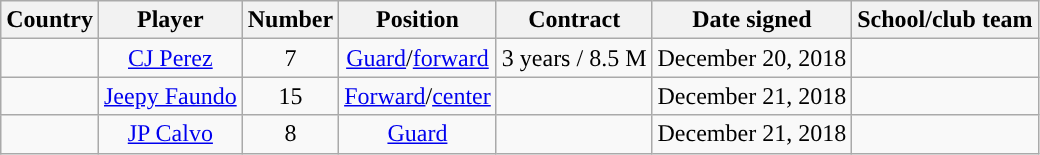<table class="wikitable sortable sortable">
<tr>
<th>Country</th>
<th>Player</th>
<th>Number</th>
<th>Position</th>
<th>Contract</th>
<th>Date signed</th>
<th>School/club team</th>
</tr>
<tr>
<td align=center></td>
<td align=center><a href='#'>CJ Perez</a></td>
<td align=center>7</td>
<td align=center><a href='#'>Guard</a>/<a href='#'>forward</a></td>
<td align=center>3 years / 8.5 M</td>
<td align=center>December 20, 2018</td>
<td></td>
</tr>
<tr>
<td align=center></td>
<td align=center><a href='#'>Jeepy Faundo</a></td>
<td align=center>15</td>
<td align=center><a href='#'>Forward</a>/<a href='#'>center</a></td>
<td></td>
<td align=center>December 21, 2018</td>
<td></td>
</tr>
<tr>
<td align=center></td>
<td align=center><a href='#'>JP Calvo</a></td>
<td align=center>8</td>
<td align=center><a href='#'>Guard</a></td>
<td></td>
<td align=center>December 21, 2018</td>
<td></td>
</tr>
</table>
